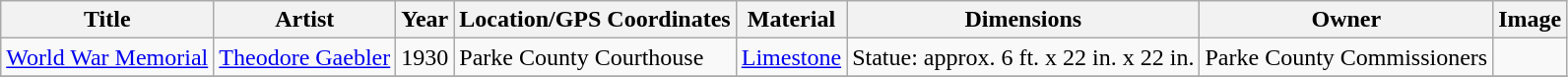<table class="wikitable sortable">
<tr>
<th>Title</th>
<th>Artist</th>
<th>Year</th>
<th>Location/GPS Coordinates</th>
<th>Material</th>
<th>Dimensions</th>
<th>Owner</th>
<th>Image</th>
</tr>
<tr>
<td><a href='#'>World War Memorial</a></td>
<td><a href='#'>Theodore Gaebler</a></td>
<td>1930</td>
<td>Parke County Courthouse </td>
<td><a href='#'>Limestone</a></td>
<td>Statue: approx. 6 ft. x 22 in. x 22 in.</td>
<td>Parke County Commissioners</td>
<td></td>
</tr>
<tr>
</tr>
</table>
